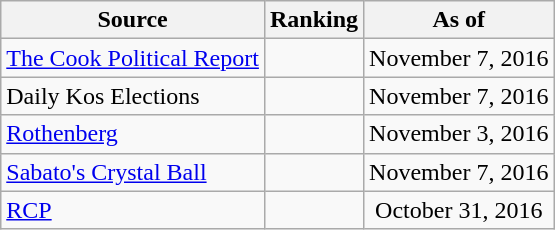<table class="wikitable" style="text-align:center">
<tr>
<th>Source</th>
<th>Ranking</th>
<th>As of</th>
</tr>
<tr>
<td align=left><a href='#'>The Cook Political Report</a></td>
<td></td>
<td>November 7, 2016</td>
</tr>
<tr>
<td align=left>Daily Kos Elections</td>
<td></td>
<td>November 7, 2016</td>
</tr>
<tr>
<td align=left><a href='#'>Rothenberg</a></td>
<td></td>
<td>November 3, 2016</td>
</tr>
<tr>
<td align=left><a href='#'>Sabato's Crystal Ball</a></td>
<td></td>
<td>November 7, 2016</td>
</tr>
<tr>
<td align="left"><a href='#'>RCP</a></td>
<td></td>
<td>October 31, 2016</td>
</tr>
</table>
